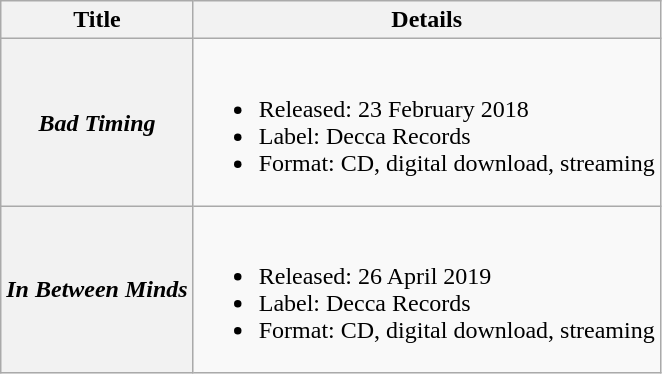<table class="wikitable plainrowheaders" style="text-align:center;">
<tr>
<th scope="col">Title</th>
<th scope="col">Details</th>
</tr>
<tr>
<th scope="row"><em>Bad Timing</em></th>
<td style="text-align:left;"><br><ul><li>Released: 23 February 2018</li><li>Label: Decca Records</li><li>Format: CD, digital download, streaming</li></ul></td>
</tr>
<tr>
<th scope="row"><em>In Between Minds</em></th>
<td style="text-align:left;"><br><ul><li>Released: 26 April 2019</li><li>Label: Decca Records</li><li>Format: CD, digital download, streaming</li></ul></td>
</tr>
</table>
